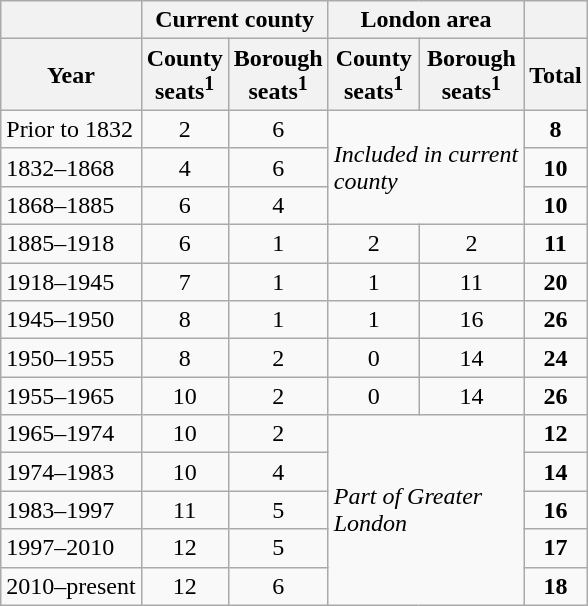<table class="wikitable">
<tr>
<th></th>
<th colspan="2">Current county</th>
<th colspan="2">London area</th>
<th></th>
</tr>
<tr>
<th>Year</th>
<th>County<br>seats<strong><sup>1</sup></strong></th>
<th>Borough<br>seats<sup>1</sup></th>
<th>County<br>seats<strong><sup>1</sup></strong></th>
<th>Borough<br>seats<sup>1</sup></th>
<th>Total</th>
</tr>
<tr>
<td>Prior to 1832</td>
<td align="center">2</td>
<td align="center">6</td>
<td rowspan="3" colspan="2"><em>Included in current</em><br><em>county</em></td>
<td align="center"><strong>8</strong></td>
</tr>
<tr>
<td>1832–1868</td>
<td align="center">4</td>
<td align="center">6</td>
<td align="center"><strong>10</strong></td>
</tr>
<tr>
<td>1868–1885</td>
<td align="center">6</td>
<td align="center">4</td>
<td align="center"><strong>10</strong></td>
</tr>
<tr>
<td>1885–1918</td>
<td align="center">6</td>
<td align="center">1</td>
<td align="center">2</td>
<td align="center">2</td>
<td align="center"><strong>11</strong></td>
</tr>
<tr>
<td>1918–1945</td>
<td align="center">7</td>
<td align="center">1</td>
<td align="center">1</td>
<td align="center">11</td>
<td align="center"><strong>20</strong></td>
</tr>
<tr>
<td>1945–1950</td>
<td align="center">8</td>
<td align="center">1</td>
<td align="center">1</td>
<td align="center">16</td>
<td align="center"><strong>26</strong></td>
</tr>
<tr>
<td>1950–1955</td>
<td align="center">8</td>
<td align="center">2</td>
<td align="center">0</td>
<td align="center">14</td>
<td align="center"><strong>24</strong></td>
</tr>
<tr>
<td>1955–1965</td>
<td align="center">10</td>
<td align="center">2</td>
<td align="center">0</td>
<td align="center">14</td>
<td align="center"><strong>26</strong></td>
</tr>
<tr>
<td>1965–1974</td>
<td align="center">10</td>
<td align="center">2</td>
<td rowspan="5" colspan="2"><em>Part of Greater</em><br><em>London</em></td>
<td align="center"><strong>12</strong></td>
</tr>
<tr>
<td>1974–1983</td>
<td align="center">10</td>
<td align="center">4</td>
<td align="center"><strong>14</strong></td>
</tr>
<tr>
<td>1983–1997</td>
<td align="center">11</td>
<td align="center">5</td>
<td align="center"><strong>16</strong></td>
</tr>
<tr>
<td>1997–2010</td>
<td align="center">12</td>
<td align="center">5</td>
<td align="center"><strong>17</strong></td>
</tr>
<tr>
<td>2010–present</td>
<td align="center">12</td>
<td align="center">6</td>
<td align="center"><strong>18</strong></td>
</tr>
</table>
